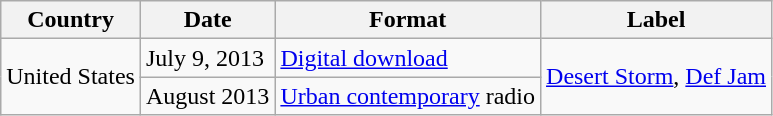<table class="wikitable">
<tr>
<th>Country</th>
<th>Date</th>
<th>Format</th>
<th>Label</th>
</tr>
<tr>
<td rowspan="2">United States</td>
<td>July 9, 2013</td>
<td><a href='#'>Digital download</a></td>
<td rowspan="2"><a href='#'>Desert Storm</a>, <a href='#'>Def Jam</a></td>
</tr>
<tr>
<td>August 2013</td>
<td><a href='#'>Urban contemporary</a> radio</td>
</tr>
</table>
